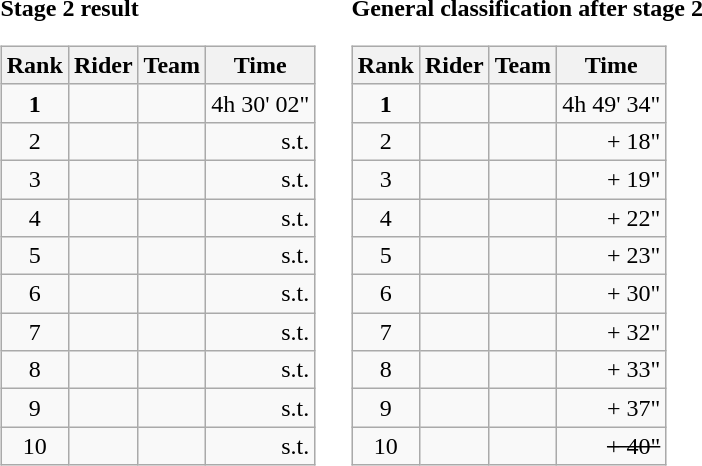<table>
<tr>
<td><strong>Stage 2 result</strong><br><table class="wikitable">
<tr>
<th scope="col">Rank</th>
<th scope="col">Rider</th>
<th scope="col">Team</th>
<th scope="col">Time</th>
</tr>
<tr>
<td style="text-align:center;"><strong>1</strong></td>
<td><strong></strong></td>
<td><strong></strong></td>
<td style="text-align:right;">4h 30' 02"</td>
</tr>
<tr>
<td style="text-align:center;">2</td>
<td></td>
<td></td>
<td style="text-align:right;">s.t.</td>
</tr>
<tr>
<td style="text-align:center;">3</td>
<td></td>
<td></td>
<td style="text-align:right;">s.t.</td>
</tr>
<tr>
<td style="text-align:center;">4</td>
<td></td>
<td></td>
<td style="text-align:right;">s.t.</td>
</tr>
<tr>
<td style="text-align:center;">5</td>
<td></td>
<td></td>
<td style="text-align:right;">s.t.</td>
</tr>
<tr>
<td style="text-align:center;">6</td>
<td></td>
<td></td>
<td style="text-align:right;">s.t.</td>
</tr>
<tr>
<td style="text-align:center;">7</td>
<td></td>
<td></td>
<td style="text-align:right;">s.t.</td>
</tr>
<tr>
<td style="text-align:center;">8</td>
<td></td>
<td></td>
<td style="text-align:right;">s.t.</td>
</tr>
<tr>
<td style="text-align:center;">9</td>
<td></td>
<td></td>
<td style="text-align:right;">s.t.</td>
</tr>
<tr>
<td style="text-align:center;">10</td>
<td></td>
<td></td>
<td style="text-align:right;">s.t.</td>
</tr>
</table>
</td>
<td></td>
<td><strong>General classification after stage 2</strong><br><table class="wikitable">
<tr>
<th scope="col">Rank</th>
<th scope="col">Rider</th>
<th scope="col">Team</th>
<th scope="col">Time</th>
</tr>
<tr>
<td style="text-align:center;"><strong>1</strong></td>
<td><strong></strong> </td>
<td><strong></strong></td>
<td style="text-align:right;">4h 49' 34"</td>
</tr>
<tr>
<td style="text-align:center;">2</td>
<td></td>
<td> </td>
<td style="text-align:right;">+ 18"</td>
</tr>
<tr>
<td style="text-align:center;">3</td>
<td></td>
<td></td>
<td style="text-align:right;">+ 19"</td>
</tr>
<tr>
<td style="text-align:center;">4</td>
<td></td>
<td> </td>
<td style="text-align:right;">+ 22"</td>
</tr>
<tr>
<td style="text-align:center;">5</td>
<td></td>
<td></td>
<td style="text-align:right;">+ 23"</td>
</tr>
<tr>
<td style="text-align:center;">6</td>
<td></td>
<td> </td>
<td style="text-align:right;">+ 30"</td>
</tr>
<tr>
<td style="text-align:center;">7</td>
<td> </td>
<td></td>
<td style="text-align:right;">+ 32"</td>
</tr>
<tr>
<td style="text-align:center;">8</td>
<td></td>
<td></td>
<td style="text-align:right;">+ 33"</td>
</tr>
<tr>
<td style="text-align:center;">9</td>
<td></td>
<td></td>
<td style="text-align:right;">+ 37"</td>
</tr>
<tr>
<td style="text-align:center;">10</td>
<td><s></s></td>
<td><s> </s></td>
<td align="right"><s> + 40"</s></td>
</tr>
</table>
</td>
</tr>
</table>
